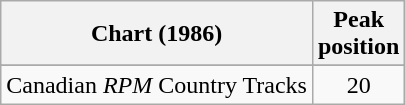<table class="wikitable sortable">
<tr>
<th>Chart (1986)</th>
<th>Peak<br>position</th>
</tr>
<tr>
</tr>
<tr>
<td>Canadian <em>RPM</em> Country Tracks</td>
<td align="center">20</td>
</tr>
</table>
